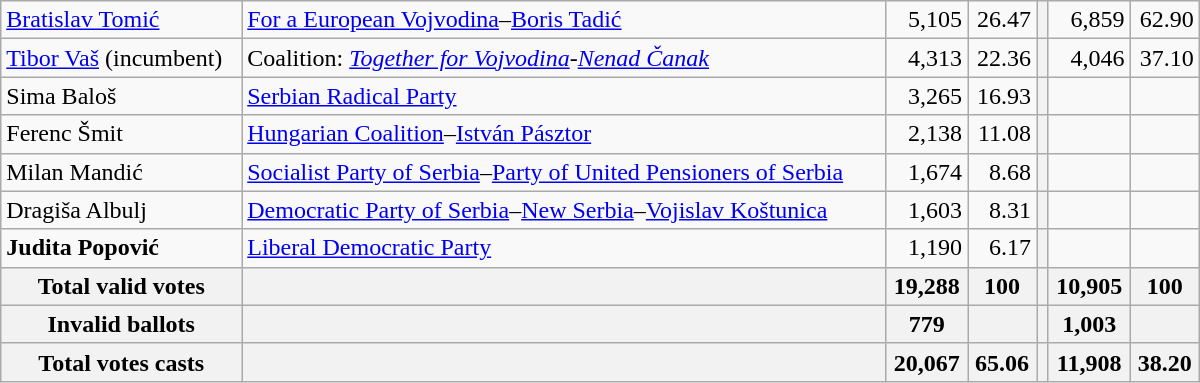<table style="width:800px;" class="wikitable">
<tr>
<td align="left"><a href='#'>Bratislav Tomić</a></td>
<td align="left"><a href='#'>For a European Vojvodina</a>–<a href='#'>Boris Tadić</a></td>
<td align="right">5,105</td>
<td align="right">26.47</td>
<th align="left"></th>
<td align="right">6,859</td>
<td align="right">62.90</td>
</tr>
<tr>
<td align="left"><a href='#'>Tibor Vaš</a> (incumbent)</td>
<td align="left">Coalition: <em><a href='#'>Together for Vojvodina</a>-<a href='#'>Nenad Čanak</a></em></td>
<td align="right">4,313</td>
<td align="right">22.36</td>
<th align="left"></th>
<td align="right">4,046</td>
<td align="right">37.10</td>
</tr>
<tr>
<td align="left">Sima Baloš</td>
<td align="left"><a href='#'>Serbian Radical Party</a></td>
<td align="right">3,265</td>
<td align="right">16.93</td>
<th align="left"></th>
<td align="right"></td>
<td align="right"></td>
</tr>
<tr>
<td align="left">Ferenc Šmit</td>
<td align="left"><a href='#'>Hungarian Coalition</a>–<a href='#'>István Pásztor</a></td>
<td align="right">2,138</td>
<td align="right">11.08</td>
<th align="left"></th>
<td align="right"></td>
<td align="right"></td>
</tr>
<tr>
<td align="left">Milan Mandić</td>
<td align="left"><a href='#'>Socialist Party of Serbia</a>–<a href='#'>Party of United Pensioners of Serbia</a></td>
<td align="right">1,674</td>
<td align="right">8.68</td>
<th align="left"></th>
<td align="right"></td>
<td align="right"></td>
</tr>
<tr>
<td align="left">Dragiša Albulj</td>
<td align="left"><a href='#'>Democratic Party of Serbia</a>–<a href='#'>New Serbia</a>–<a href='#'>Vojislav Koštunica</a></td>
<td align="right">1,603</td>
<td align="right">8.31</td>
<th align="left"></th>
<td align="right"></td>
<td align="right"></td>
</tr>
<tr>
<td align="left"><strong>Judita Popović</strong></td>
<td align="left"><a href='#'>Liberal Democratic Party</a></td>
<td align="right">1,190</td>
<td align="right">6.17</td>
<th align="left"></th>
<td align="right"></td>
<td align="right"></td>
</tr>
<tr>
<th align="left">Total valid votes</th>
<th align="left"></th>
<th align="right">19,288</th>
<th align="right">100</th>
<th align="left"></th>
<th align="right">10,905</th>
<th align="right">100</th>
</tr>
<tr>
<th align="left">Invalid ballots</th>
<th align="left"></th>
<th align="right">779</th>
<th align="right"></th>
<th align="left"></th>
<th align="right">1,003</th>
<th align="right"></th>
</tr>
<tr>
<th align="left">Total votes casts</th>
<th align="left"></th>
<th align="right">20,067</th>
<th align="right">65.06</th>
<th align="left"></th>
<th align="right">11,908</th>
<th align="right">38.20</th>
</tr>
</table>
